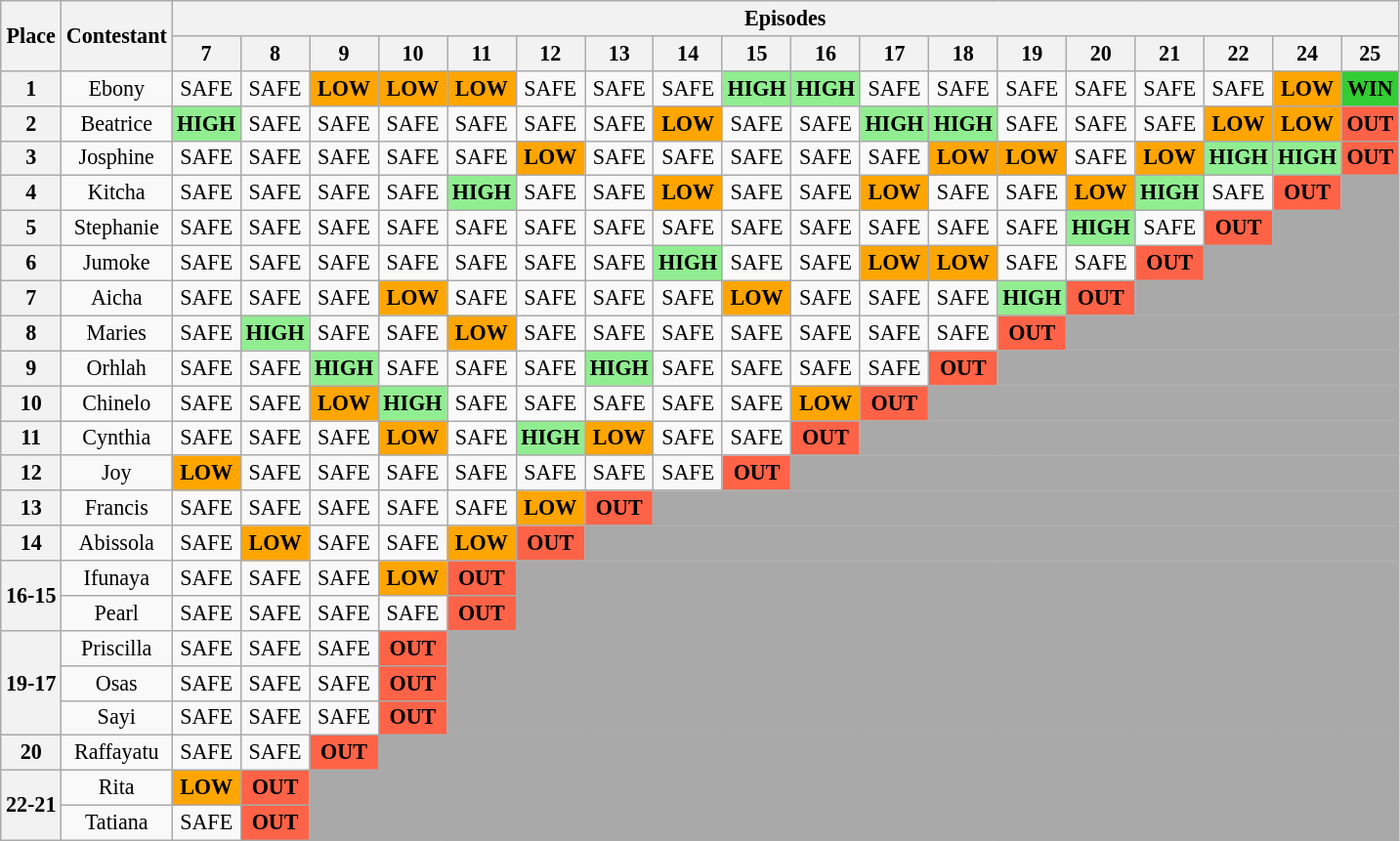<table class="wikitable" style="text-align:center; font-size:92%">
<tr>
<th rowspan="2">Place</th>
<th rowspan="2">Contestant</th>
<th colspan="18">Episodes</th>
</tr>
<tr>
<th>7</th>
<th>8</th>
<th>9</th>
<th>10</th>
<th>11</th>
<th>12</th>
<th>13</th>
<th>14</th>
<th>15</th>
<th>16</th>
<th>17</th>
<th>18</th>
<th>19</th>
<th>20</th>
<th>21</th>
<th>22</th>
<th>24</th>
<th>25</th>
</tr>
<tr>
<th>1</th>
<td>Ebony</td>
<td>SAFE</td>
<td>SAFE</td>
<td style="background:orange;"><strong>LOW</strong></td>
<td style="background:orange;"><strong>LOW</strong></td>
<td style="background:orange;"><strong>LOW</strong></td>
<td>SAFE</td>
<td>SAFE</td>
<td>SAFE</td>
<td style="background:lightgreen;"><span><strong>HIGH</strong></span></td>
<td style="background:lightgreen;"><span><strong>HIGH</strong></span></td>
<td>SAFE</td>
<td>SAFE</td>
<td>SAFE</td>
<td>SAFE</td>
<td>SAFE</td>
<td>SAFE</td>
<td style="background:orange;"><strong>LOW</strong></td>
<td style="background:limegreen;"><strong>WIN</strong></td>
</tr>
<tr>
<th>2</th>
<td>Beatrice</td>
<td style="background:lightgreen;"><span><strong>HIGH</strong></span></td>
<td>SAFE</td>
<td>SAFE</td>
<td>SAFE</td>
<td>SAFE</td>
<td>SAFE</td>
<td>SAFE</td>
<td style="background:orange;"><strong>LOW</strong></td>
<td>SAFE</td>
<td>SAFE</td>
<td style="background:lightgreen;"><span><strong>HIGH</strong></span></td>
<td style="background:lightgreen;"><span><strong>HIGH</strong></span></td>
<td>SAFE</td>
<td>SAFE</td>
<td>SAFE</td>
<td style="background:orange;"><strong>LOW</strong></td>
<td style="background:orange;"><strong>LOW</strong></td>
<td style="background:tomato;"><strong>OUT</strong></td>
</tr>
<tr>
<th>3</th>
<td>Josphine</td>
<td>SAFE</td>
<td>SAFE</td>
<td>SAFE</td>
<td>SAFE</td>
<td>SAFE</td>
<td style="background:orange;"><strong>LOW</strong></td>
<td>SAFE</td>
<td>SAFE</td>
<td>SAFE</td>
<td>SAFE</td>
<td>SAFE</td>
<td style="background:orange;"><strong>LOW</strong></td>
<td style="background:orange;"><strong>LOW</strong></td>
<td>SAFE</td>
<td style="background:orange;"><strong>LOW</strong></td>
<td style="background:lightgreen;"><span><strong>HIGH</strong></span></td>
<td style="background:lightgreen;"><span><strong>HIGH</strong></span></td>
<td style="background:tomato;"><strong>OUT</strong></td>
</tr>
<tr>
<th>4</th>
<td>Kitcha</td>
<td>SAFE</td>
<td>SAFE</td>
<td>SAFE</td>
<td>SAFE</td>
<td style="background:lightgreen;"><span><strong>HIGH</strong></span></td>
<td>SAFE</td>
<td>SAFE</td>
<td style="background:orange;"><strong>LOW</strong></td>
<td>SAFE</td>
<td>SAFE</td>
<td style="background:orange;"><strong>LOW</strong></td>
<td>SAFE</td>
<td>SAFE</td>
<td style="background:orange;"><strong>LOW</strong></td>
<td style="background:lightgreen;"><span><strong>HIGH</strong></span></td>
<td>SAFE</td>
<td style="background:tomato;"><strong>OUT</strong></td>
<td colspan="25" style="background:darkgrey"></td>
</tr>
<tr>
<th>5</th>
<td>Stephanie</td>
<td>SAFE</td>
<td>SAFE</td>
<td>SAFE</td>
<td>SAFE</td>
<td>SAFE</td>
<td>SAFE</td>
<td>SAFE</td>
<td>SAFE</td>
<td>SAFE</td>
<td>SAFE</td>
<td>SAFE</td>
<td>SAFE</td>
<td>SAFE</td>
<td style="background:lightgreen;"><span><strong>HIGH</strong></span></td>
<td>SAFE</td>
<td style="background:tomato;"><strong>OUT</strong></td>
<td colspan="25" style="background:darkgrey"></td>
</tr>
<tr>
<th>6</th>
<td>Jumoke</td>
<td>SAFE</td>
<td>SAFE</td>
<td>SAFE</td>
<td>SAFE</td>
<td>SAFE</td>
<td>SAFE</td>
<td>SAFE</td>
<td style="background:lightgreen;"><span><strong>HIGH</strong></span></td>
<td>SAFE</td>
<td>SAFE</td>
<td style="background:orange;"><strong>LOW</strong></td>
<td style="background:orange;"><strong>LOW</strong></td>
<td>SAFE</td>
<td>SAFE</td>
<td style="background:tomato;"><strong>OUT</strong></td>
<td colspan="25" style="background:darkgrey"></td>
</tr>
<tr>
<th>7</th>
<td>Aicha</td>
<td>SAFE</td>
<td>SAFE</td>
<td>SAFE</td>
<td style="background:orange;"><strong>LOW</strong></td>
<td>SAFE</td>
<td>SAFE</td>
<td>SAFE</td>
<td>SAFE</td>
<td style="background:orange;"><strong>LOW</strong></td>
<td>SAFE</td>
<td>SAFE</td>
<td>SAFE</td>
<td style="background:lightgreen;"><span><strong>HIGH</strong></span></td>
<td style="background:tomato;"><strong>OUT</strong></td>
<td colspan="25" style="background:darkgrey"></td>
</tr>
<tr>
<th>8</th>
<td>Maries</td>
<td>SAFE</td>
<td style="background:lightgreen;"><span><strong>HIGH</strong></span></td>
<td>SAFE</td>
<td>SAFE</td>
<td style="background:orange;"><strong>LOW</strong></td>
<td>SAFE</td>
<td>SAFE</td>
<td>SAFE</td>
<td>SAFE</td>
<td>SAFE</td>
<td>SAFE</td>
<td>SAFE</td>
<td style="background:tomato;"><strong>OUT</strong></td>
<td colspan="25" style="background:darkgrey"></td>
</tr>
<tr>
<th>9</th>
<td>Orhlah</td>
<td>SAFE</td>
<td>SAFE</td>
<td style="background:lightgreen;"><span><strong>HIGH</strong></span></td>
<td>SAFE</td>
<td>SAFE</td>
<td>SAFE</td>
<td style="background:lightgreen;"><span><strong>HIGH</strong></span></td>
<td>SAFE</td>
<td>SAFE</td>
<td>SAFE</td>
<td>SAFE</td>
<td style="background:tomato;"><strong>OUT</strong></td>
<td colspan="25" style="background:darkgrey"></td>
</tr>
<tr>
<th>10</th>
<td>Chinelo</td>
<td>SAFE</td>
<td>SAFE</td>
<td style="background:orange;"><strong>LOW</strong></td>
<td style="background:lightgreen;"><span><strong>HIGH</strong></span></td>
<td>SAFE</td>
<td>SAFE</td>
<td>SAFE</td>
<td>SAFE</td>
<td>SAFE</td>
<td style="background:orange;"><strong>LOW</strong></td>
<td style="background:tomato;"><strong>OUT</strong></td>
<td colspan="25" style="background:darkgrey"></td>
</tr>
<tr>
<th>11</th>
<td>Cynthia</td>
<td>SAFE</td>
<td>SAFE</td>
<td>SAFE</td>
<td style="background:orange;"><strong>LOW</strong></td>
<td>SAFE</td>
<td style="background:lightgreen;"><span><strong>HIGH</strong></span></td>
<td style="background:orange;"><strong>LOW</strong></td>
<td>SAFE</td>
<td>SAFE</td>
<td style="background:tomato;"><strong>OUT</strong></td>
<td colspan="25" style="background:darkgrey"></td>
</tr>
<tr>
<th>12</th>
<td>Joy</td>
<td style="background:orange;"><strong>LOW</strong></td>
<td>SAFE</td>
<td>SAFE</td>
<td>SAFE</td>
<td>SAFE</td>
<td>SAFE</td>
<td>SAFE</td>
<td>SAFE</td>
<td style="background:tomato;"><strong>OUT</strong></td>
<td colspan="25" style="background:darkgrey"></td>
</tr>
<tr>
<th>13</th>
<td>Francis</td>
<td>SAFE</td>
<td>SAFE</td>
<td>SAFE</td>
<td>SAFE</td>
<td>SAFE</td>
<td style="background:orange;"><strong>LOW</strong></td>
<td style="background:tomato;"><strong>OUT</strong></td>
<td colspan="25" style="background:darkgrey"></td>
</tr>
<tr>
<th>14</th>
<td>Abissola</td>
<td>SAFE</td>
<td style="background:orange;"><strong>LOW</strong></td>
<td>SAFE</td>
<td>SAFE</td>
<td style="background:orange;"><strong>LOW</strong></td>
<td style="background:tomato;"><strong>OUT</strong></td>
<td colspan="25" style="background:darkgrey"></td>
</tr>
<tr>
<th rowspan=2>16-15</th>
<td>Ifunaya</td>
<td>SAFE</td>
<td>SAFE</td>
<td>SAFE</td>
<td style="background:orange;"><strong>LOW</strong></td>
<td style="background:tomato;"><strong>OUT</strong></td>
<td colspan="25" style="background:darkgrey"></td>
</tr>
<tr>
<td>Pearl</td>
<td>SAFE</td>
<td>SAFE</td>
<td>SAFE</td>
<td>SAFE</td>
<td style="background:tomato;"><strong>OUT</strong></td>
<td colspan="25" style="background:darkgrey"></td>
</tr>
<tr>
<th rowspan="3">19-17</th>
<td>Priscilla</td>
<td>SAFE</td>
<td>SAFE</td>
<td>SAFE</td>
<td style="background:tomato;"><strong>OUT</strong></td>
<td colspan="25" style="background:darkgrey"></td>
</tr>
<tr>
<td>Osas</td>
<td>SAFE</td>
<td>SAFE</td>
<td>SAFE</td>
<td style="background:tomato;"><strong>OUT</strong></td>
<td colspan="25" style="background:darkgrey"></td>
</tr>
<tr>
<td>Sayi</td>
<td>SAFE</td>
<td>SAFE</td>
<td>SAFE</td>
<td style="background:tomato;"><strong>OUT</strong></td>
<td colspan="25" style="background:darkgrey"></td>
</tr>
<tr>
<th>20</th>
<td>Raffayatu</td>
<td>SAFE</td>
<td>SAFE</td>
<td style="background:tomato;"><strong>OUT</strong></td>
<td colspan="25" style="background:darkgrey"></td>
</tr>
<tr>
<th rowspan="2">22-21</th>
<td>Rita</td>
<td style="background:orange;"><strong>LOW</strong></td>
<td style="background:tomato;"><strong>OUT</strong></td>
<td colspan="25" style="background:darkgrey"></td>
</tr>
<tr>
<td>Tatiana</td>
<td>SAFE</td>
<td style="background:tomato;"><strong>OUT</strong></td>
<td colspan="25" style="background:darkgrey"></td>
</tr>
</table>
